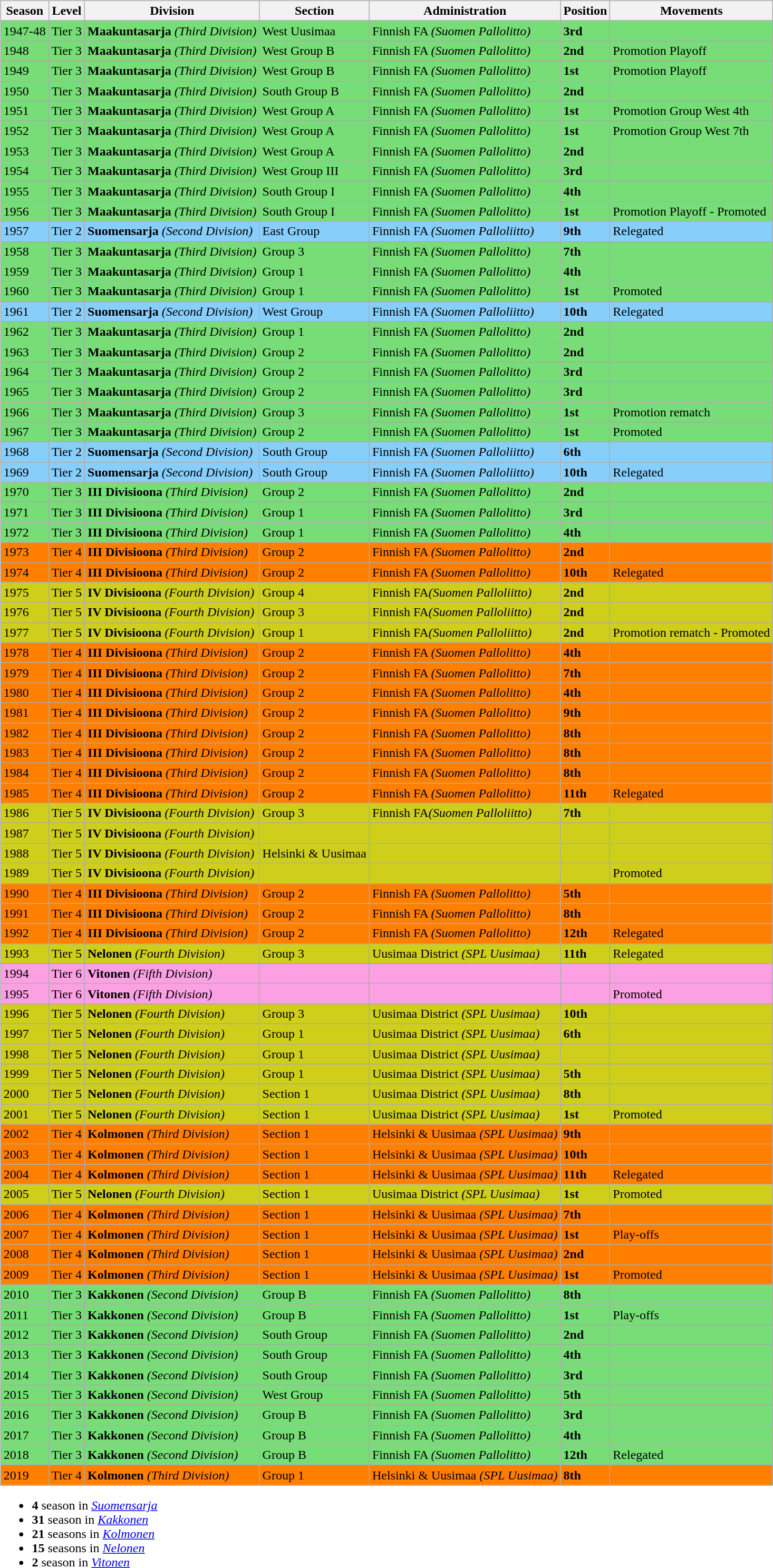<table>
<tr>
<td valign="top" width=0%><br><table class="wikitable">
<tr style="background:#f0f6fa;">
<th><strong>Season</strong></th>
<th><strong>Level</strong></th>
<th><strong>Division</strong></th>
<th><strong>Section</strong></th>
<th><strong>Administration</strong></th>
<th><strong>Position</strong></th>
<th><strong>Movements</strong></th>
</tr>
<tr>
<td style="background:#77DD77;">1947-48</td>
<td style="background:#77DD77;">Tier 3</td>
<td style="background:#77DD77;"><strong>Maakuntasarja</strong> <em>(Third Division)</em></td>
<td style="background:#77DD77;">West Uusimaa</td>
<td style="background:#77DD77;">Finnish FA <em>(Suomen Pallolitto)</em></td>
<td style="background:#77DD77;"><strong>3rd</strong></td>
<td style="background:#77DD77;"></td>
</tr>
<tr>
<td style="background:#77DD77;">1948</td>
<td style="background:#77DD77;">Tier 3</td>
<td style="background:#77DD77;"><strong>Maakuntasarja</strong> <em>(Third Division)</em></td>
<td style="background:#77DD77;">West Group B</td>
<td style="background:#77DD77;">Finnish FA <em>(Suomen Pallolitto)</em></td>
<td style="background:#77DD77;"><strong>2nd</strong></td>
<td style="background:#77DD77;">Promotion Playoff</td>
</tr>
<tr>
<td style="background:#77DD77;">1949</td>
<td style="background:#77DD77;">Tier 3</td>
<td style="background:#77DD77;"><strong>Maakuntasarja</strong> <em>(Third Division)</em></td>
<td style="background:#77DD77;">West Group B</td>
<td style="background:#77DD77;">Finnish FA <em>(Suomen Pallolitto)</em></td>
<td style="background:#77DD77;"><strong>1st</strong></td>
<td style="background:#77DD77;">Promotion Playoff</td>
</tr>
<tr>
<td style="background:#77DD77;">1950</td>
<td style="background:#77DD77;">Tier 3</td>
<td style="background:#77DD77;"><strong>Maakuntasarja</strong> <em>(Third Division)</em></td>
<td style="background:#77DD77;">South Group B</td>
<td style="background:#77DD77;">Finnish FA <em>(Suomen Pallolitto)</em></td>
<td style="background:#77DD77;"><strong>2nd</strong></td>
<td style="background:#77DD77;"></td>
</tr>
<tr>
<td style="background:#77DD77;">1951</td>
<td style="background:#77DD77;">Tier 3</td>
<td style="background:#77DD77;"><strong>Maakuntasarja</strong> <em>(Third Division)</em></td>
<td style="background:#77DD77;">West Group A</td>
<td style="background:#77DD77;">Finnish FA <em>(Suomen Pallolitto)</em></td>
<td style="background:#77DD77;"><strong>1st</strong></td>
<td style="background:#77DD77;">Promotion Group West 4th</td>
</tr>
<tr>
<td style="background:#77DD77;">1952</td>
<td style="background:#77DD77;">Tier 3</td>
<td style="background:#77DD77;"><strong>Maakuntasarja</strong> <em>(Third Division)</em></td>
<td style="background:#77DD77;">West Group A</td>
<td style="background:#77DD77;">Finnish FA <em>(Suomen Pallolitto)</em></td>
<td style="background:#77DD77;"><strong>1st</strong></td>
<td style="background:#77DD77;">Promotion Group West 7th</td>
</tr>
<tr>
<td style="background:#77DD77;">1953</td>
<td style="background:#77DD77;">Tier 3</td>
<td style="background:#77DD77;"><strong>Maakuntasarja</strong> <em>(Third Division)</em></td>
<td style="background:#77DD77;">West Group A</td>
<td style="background:#77DD77;">Finnish FA <em>(Suomen Pallolitto)</em></td>
<td style="background:#77DD77;"><strong>2nd</strong></td>
<td style="background:#77DD77;"></td>
</tr>
<tr>
<td style="background:#77DD77;">1954</td>
<td style="background:#77DD77;">Tier 3</td>
<td style="background:#77DD77;"><strong>Maakuntasarja</strong> <em>(Third Division)</em></td>
<td style="background:#77DD77;">West Group III</td>
<td style="background:#77DD77;">Finnish FA <em>(Suomen Pallolitto)</em></td>
<td style="background:#77DD77;"><strong>3rd</strong></td>
<td style="background:#77DD77;"></td>
</tr>
<tr>
<td style="background:#77DD77;">1955</td>
<td style="background:#77DD77;">Tier 3</td>
<td style="background:#77DD77;"><strong>Maakuntasarja</strong> <em>(Third Division)</em></td>
<td style="background:#77DD77;">South Group I</td>
<td style="background:#77DD77;">Finnish FA <em>(Suomen Pallolitto)</em></td>
<td style="background:#77DD77;"><strong>4th</strong></td>
<td style="background:#77DD77;"></td>
</tr>
<tr>
<td style="background:#77DD77;">1956</td>
<td style="background:#77DD77;">Tier 3</td>
<td style="background:#77DD77;"><strong>Maakuntasarja</strong> <em>(Third Division)</em></td>
<td style="background:#77DD77;">South Group I</td>
<td style="background:#77DD77;">Finnish FA <em>(Suomen Pallolitto)</em></td>
<td style="background:#77DD77;"><strong>1st</strong></td>
<td style="background:#77DD77;">Promotion Playoff - Promoted</td>
</tr>
<tr>
<td style="background:#87CEFA;">1957</td>
<td style="background:#87CEFA;">Tier 2</td>
<td style="background:#87CEFA;"><strong>Suomensarja</strong> <em>(Second Division)</em></td>
<td style="background:#87CEFA;">East Group</td>
<td style="background:#87CEFA;">Finnish FA <em>(Suomen Palloliitto)</em></td>
<td style="background:#87CEFA;"><strong>9th</strong></td>
<td style="background:#87CEFA;">Relegated</td>
</tr>
<tr>
<td style="background:#77DD77;">1958</td>
<td style="background:#77DD77;">Tier 3</td>
<td style="background:#77DD77;"><strong>Maakuntasarja</strong> <em>(Third Division)</em></td>
<td style="background:#77DD77;">Group 3</td>
<td style="background:#77DD77;">Finnish FA <em>(Suomen Pallolitto)</em></td>
<td style="background:#77DD77;"><strong>7th</strong></td>
<td style="background:#77DD77;"></td>
</tr>
<tr>
<td style="background:#77DD77;">1959</td>
<td style="background:#77DD77;">Tier 3</td>
<td style="background:#77DD77;"><strong>Maakuntasarja</strong> <em>(Third Division)</em></td>
<td style="background:#77DD77;">Group 1</td>
<td style="background:#77DD77;">Finnish FA <em>(Suomen Pallolitto)</em></td>
<td style="background:#77DD77;"><strong>4th</strong></td>
<td style="background:#77DD77;"></td>
</tr>
<tr>
<td style="background:#77DD77;">1960</td>
<td style="background:#77DD77;">Tier 3</td>
<td style="background:#77DD77;"><strong>Maakuntasarja</strong> <em>(Third Division)</em></td>
<td style="background:#77DD77;">Group 1</td>
<td style="background:#77DD77;">Finnish FA <em>(Suomen Pallolitto)</em></td>
<td style="background:#77DD77;"><strong>1st</strong></td>
<td style="background:#77DD77;">Promoted</td>
</tr>
<tr>
<td style="background:#87CEFA;">1961</td>
<td style="background:#87CEFA;">Tier 2</td>
<td style="background:#87CEFA;"><strong>Suomensarja</strong> <em>(Second Division)</em></td>
<td style="background:#87CEFA;">West Group</td>
<td style="background:#87CEFA;">Finnish FA <em>(Suomen Palloliitto)</em></td>
<td style="background:#87CEFA;"><strong>10th</strong></td>
<td style="background:#87CEFA;">Relegated</td>
</tr>
<tr>
<td style="background:#77DD77;">1962</td>
<td style="background:#77DD77;">Tier 3</td>
<td style="background:#77DD77;"><strong>Maakuntasarja</strong> <em>(Third Division)</em></td>
<td style="background:#77DD77;">Group 1</td>
<td style="background:#77DD77;">Finnish FA <em>(Suomen Pallolitto)</em></td>
<td style="background:#77DD77;"><strong>2nd</strong></td>
<td style="background:#77DD77;"></td>
</tr>
<tr>
<td style="background:#77DD77;">1963</td>
<td style="background:#77DD77;">Tier 3</td>
<td style="background:#77DD77;"><strong>Maakuntasarja</strong> <em>(Third Division)</em></td>
<td style="background:#77DD77;">Group 2</td>
<td style="background:#77DD77;">Finnish FA <em>(Suomen Pallolitto)</em></td>
<td style="background:#77DD77;"><strong>2nd</strong></td>
<td style="background:#77DD77;"></td>
</tr>
<tr>
<td style="background:#77DD77;">1964</td>
<td style="background:#77DD77;">Tier 3</td>
<td style="background:#77DD77;"><strong>Maakuntasarja</strong> <em>(Third Division)</em></td>
<td style="background:#77DD77;">Group 2</td>
<td style="background:#77DD77;">Finnish FA <em>(Suomen Pallolitto)</em></td>
<td style="background:#77DD77;"><strong>3rd</strong></td>
<td style="background:#77DD77;"></td>
</tr>
<tr>
<td style="background:#77DD77;">1965</td>
<td style="background:#77DD77;">Tier 3</td>
<td style="background:#77DD77;"><strong>Maakuntasarja</strong> <em>(Third Division)</em></td>
<td style="background:#77DD77;">Group 2</td>
<td style="background:#77DD77;">Finnish FA <em>(Suomen Pallolitto)</em></td>
<td style="background:#77DD77;"><strong>3rd</strong></td>
<td style="background:#77DD77;"></td>
</tr>
<tr>
<td style="background:#77DD77;">1966</td>
<td style="background:#77DD77;">Tier 3</td>
<td style="background:#77DD77;"><strong>Maakuntasarja</strong> <em>(Third Division)</em></td>
<td style="background:#77DD77;">Group 3</td>
<td style="background:#77DD77;">Finnish FA <em>(Suomen Pallolitto)</em></td>
<td style="background:#77DD77;"><strong>1st</strong></td>
<td style="background:#77DD77;">Promotion rematch</td>
</tr>
<tr>
<td style="background:#77DD77;">1967</td>
<td style="background:#77DD77;">Tier 3</td>
<td style="background:#77DD77;"><strong>Maakuntasarja</strong> <em>(Third Division)</em></td>
<td style="background:#77DD77;">Group 2</td>
<td style="background:#77DD77;">Finnish FA <em>(Suomen Pallolitto)</em></td>
<td style="background:#77DD77;"><strong>1st</strong></td>
<td style="background:#77DD77;">Promoted</td>
</tr>
<tr>
<td style="background:#87CEFA;">1968</td>
<td style="background:#87CEFA;">Tier 2</td>
<td style="background:#87CEFA;"><strong>Suomensarja</strong> <em>(Second Division)</em></td>
<td style="background:#87CEFA;">South Group</td>
<td style="background:#87CEFA;">Finnish FA <em>(Suomen Palloliitto)</em></td>
<td style="background:#87CEFA;"><strong>6th</strong></td>
<td style="background:#87CEFA;"></td>
</tr>
<tr>
<td style="background:#87CEFA;">1969</td>
<td style="background:#87CEFA;">Tier 2</td>
<td style="background:#87CEFA;"><strong>Suomensarja</strong> <em>(Second Division)</em></td>
<td style="background:#87CEFA;">South Group</td>
<td style="background:#87CEFA;">Finnish FA <em>(Suomen Palloliitto)</em></td>
<td style="background:#87CEFA;"><strong>10th</strong></td>
<td style="background:#87CEFA;">Relegated</td>
</tr>
<tr>
<td style="background:#77DD77;">1970</td>
<td style="background:#77DD77;">Tier 3</td>
<td style="background:#77DD77;"><strong>III Divisioona</strong> <em>(Third Division)</em></td>
<td style="background:#77DD77;">Group 2</td>
<td style="background:#77DD77;">Finnish FA <em>(Suomen Pallolitto)</em></td>
<td style="background:#77DD77;"><strong>2nd</strong></td>
<td style="background:#77DD77;"></td>
</tr>
<tr>
<td style="background:#77DD77;">1971</td>
<td style="background:#77DD77;">Tier 3</td>
<td style="background:#77DD77;"><strong>III Divisioona</strong> <em>(Third Division)</em></td>
<td style="background:#77DD77;">Group 1</td>
<td style="background:#77DD77;">Finnish FA <em>(Suomen Pallolitto)</em></td>
<td style="background:#77DD77;"><strong>3rd</strong></td>
<td style="background:#77DD77;"></td>
</tr>
<tr>
<td style="background:#77DD77;">1972</td>
<td style="background:#77DD77;">Tier 3</td>
<td style="background:#77DD77;"><strong>III Divisioona</strong> <em>(Third Division)</em></td>
<td style="background:#77DD77;">Group 1</td>
<td style="background:#77DD77;">Finnish FA <em>(Suomen Pallolitto)</em></td>
<td style="background:#77DD77;"><strong>4th</strong></td>
<td style="background:#77DD77;"></td>
</tr>
<tr>
<td style="background:#FF7F00;">1973</td>
<td style="background:#FF7F00;">Tier 4</td>
<td style="background:#FF7F00;"><strong>III Divisioona</strong> <em>(Third Division)</em></td>
<td style="background:#FF7F00;">Group 2</td>
<td style="background:#FF7F00;">Finnish FA <em>(Suomen Pallolitto)</em></td>
<td style="background:#FF7F00;"><strong>2nd</strong></td>
<td style="background:#FF7F00;"></td>
</tr>
<tr>
<td style="background:#FF7F00;">1974</td>
<td style="background:#FF7F00;">Tier 4</td>
<td style="background:#FF7F00;"><strong>III Divisioona</strong> <em>(Third Division)</em></td>
<td style="background:#FF7F00;">Group 2</td>
<td style="background:#FF7F00;">Finnish FA <em>(Suomen Pallolitto)</em></td>
<td style="background:#FF7F00;"><strong>10th</strong></td>
<td style="background:#FF7F00;">Relegated</td>
</tr>
<tr>
<td style="background:#CECE1B;">1975</td>
<td style="background:#CECE1B;">Tier 5</td>
<td style="background:#CECE1B;"><strong>IV Divisioona</strong> <em>(Fourth Division)</em></td>
<td style="background:#CECE1B;">Group 4</td>
<td style="background:#CECE1B;">Finnish FA<em>(Suomen Palloliitto)</em></td>
<td style="background:#CECE1B;"><strong>2nd</strong></td>
<td style="background:#CECE1B;"></td>
</tr>
<tr>
<td style="background:#CECE1B;">1976</td>
<td style="background:#CECE1B;">Tier 5</td>
<td style="background:#CECE1B;"><strong>IV Divisioona</strong> <em>(Fourth Division)</em></td>
<td style="background:#CECE1B;">Group 3</td>
<td style="background:#CECE1B;">Finnish FA<em>(Suomen Palloliitto)</em></td>
<td style="background:#CECE1B;"><strong>2nd</strong></td>
<td style="background:#CECE1B;"></td>
</tr>
<tr>
<td style="background:#CECE1B;">1977</td>
<td style="background:#CECE1B;">Tier 5</td>
<td style="background:#CECE1B;"><strong>IV Divisioona</strong> <em>(Fourth Division)</em></td>
<td style="background:#CECE1B;">Group 1</td>
<td style="background:#CECE1B;">Finnish FA<em>(Suomen Palloliitto)</em></td>
<td style="background:#CECE1B;"><strong>2nd</strong></td>
<td style="background:#CECE1B;">Promotion rematch - Promoted</td>
</tr>
<tr>
<td style="background:#FF7F00;">1978</td>
<td style="background:#FF7F00;">Tier 4</td>
<td style="background:#FF7F00;"><strong>III Divisioona</strong> <em>(Third Division)</em></td>
<td style="background:#FF7F00;">Group 2</td>
<td style="background:#FF7F00;">Finnish FA <em>(Suomen Pallolitto)</em></td>
<td style="background:#FF7F00;"><strong>4th</strong></td>
<td style="background:#FF7F00;"></td>
</tr>
<tr>
<td style="background:#FF7F00;">1979</td>
<td style="background:#FF7F00;">Tier 4</td>
<td style="background:#FF7F00;"><strong>III Divisioona</strong> <em>(Third Division)</em></td>
<td style="background:#FF7F00;">Group 2</td>
<td style="background:#FF7F00;">Finnish FA <em>(Suomen Pallolitto)</em></td>
<td style="background:#FF7F00;"><strong>7th</strong></td>
<td style="background:#FF7F00;"></td>
</tr>
<tr>
<td style="background:#FF7F00;">1980</td>
<td style="background:#FF7F00;">Tier 4</td>
<td style="background:#FF7F00;"><strong>III Divisioona</strong> <em>(Third Division)</em></td>
<td style="background:#FF7F00;">Group 2</td>
<td style="background:#FF7F00;">Finnish FA <em>(Suomen Pallolitto)</em></td>
<td style="background:#FF7F00;"><strong>4th</strong></td>
<td style="background:#FF7F00;"></td>
</tr>
<tr>
<td style="background:#FF7F00;">1981</td>
<td style="background:#FF7F00;">Tier 4</td>
<td style="background:#FF7F00;"><strong>III Divisioona</strong> <em>(Third Division)</em></td>
<td style="background:#FF7F00;">Group 2</td>
<td style="background:#FF7F00;">Finnish FA <em>(Suomen Pallolitto)</em></td>
<td style="background:#FF7F00;"><strong>9th</strong></td>
<td style="background:#FF7F00;"></td>
</tr>
<tr>
<td style="background:#FF7F00;">1982</td>
<td style="background:#FF7F00;">Tier 4</td>
<td style="background:#FF7F00;"><strong>III Divisioona</strong> <em>(Third Division)</em></td>
<td style="background:#FF7F00;">Group 2</td>
<td style="background:#FF7F00;">Finnish FA <em>(Suomen Pallolitto)</em></td>
<td style="background:#FF7F00;"><strong>8th</strong></td>
<td style="background:#FF7F00;"></td>
</tr>
<tr>
<td style="background:#FF7F00;">1983</td>
<td style="background:#FF7F00;">Tier 4</td>
<td style="background:#FF7F00;"><strong>III Divisioona</strong> <em>(Third Division)</em></td>
<td style="background:#FF7F00;">Group 2</td>
<td style="background:#FF7F00;">Finnish FA <em>(Suomen Pallolitto)</em></td>
<td style="background:#FF7F00;"><strong>8th</strong></td>
<td style="background:#FF7F00;"></td>
</tr>
<tr>
<td style="background:#FF7F00;">1984</td>
<td style="background:#FF7F00;">Tier 4</td>
<td style="background:#FF7F00;"><strong>III Divisioona</strong> <em>(Third Division)</em></td>
<td style="background:#FF7F00;">Group 2</td>
<td style="background:#FF7F00;">Finnish FA <em>(Suomen Pallolitto)</em></td>
<td style="background:#FF7F00;"><strong>8th</strong></td>
<td style="background:#FF7F00;"></td>
</tr>
<tr>
<td style="background:#FF7F00;">1985</td>
<td style="background:#FF7F00;">Tier 4</td>
<td style="background:#FF7F00;"><strong>III Divisioona</strong> <em>(Third Division)</em></td>
<td style="background:#FF7F00;">Group 2</td>
<td style="background:#FF7F00;">Finnish FA <em>(Suomen Pallolitto)</em></td>
<td style="background:#FF7F00;"><strong>11th</strong></td>
<td style="background:#FF7F00;">Relegated</td>
</tr>
<tr>
<td style="background:#CECE1B;">1986</td>
<td style="background:#CECE1B;">Tier 5</td>
<td style="background:#CECE1B;"><strong>IV Divisioona</strong> <em>(Fourth Division)</em></td>
<td style="background:#CECE1B;">Group 3</td>
<td style="background:#CECE1B;">Finnish FA<em>(Suomen Palloliitto)</em></td>
<td style="background:#CECE1B;"><strong>7th</strong></td>
<td style="background:#CECE1B;"></td>
</tr>
<tr>
<td style="background:#CECE1B;">1987</td>
<td style="background:#CECE1B;">Tier 5</td>
<td style="background:#CECE1B;"><strong>IV Divisioona</strong> <em>(Fourth Division)</em></td>
<td style="background:#CECE1B;"></td>
<td style="background:#CECE1B;"></td>
<td style="background:#CECE1B;"></td>
<td style="background:#CECE1B;"></td>
</tr>
<tr>
<td style="background:#CECE1B;">1988</td>
<td style="background:#CECE1B;">Tier 5</td>
<td style="background:#CECE1B;"><strong>IV Divisioona</strong> <em>(Fourth Division)</em></td>
<td style="background:#CECE1B;">Helsinki & Uusimaa</td>
<td style="background:#CECE1B;"></td>
<td style="background:#CECE1B;"></td>
<td style="background:#CECE1B;"></td>
</tr>
<tr>
<td style="background:#CECE1B;">1989</td>
<td style="background:#CECE1B;">Tier 5</td>
<td style="background:#CECE1B;"><strong>IV Divisioona</strong> <em>(Fourth Division)</em></td>
<td style="background:#CECE1B;"></td>
<td style="background:#CECE1B;"></td>
<td style="background:#CECE1B;"></td>
<td style="background:#CECE1B;">Promoted</td>
</tr>
<tr>
<td style="background:#FF7F00;">1990</td>
<td style="background:#FF7F00;">Tier 4</td>
<td style="background:#FF7F00;"><strong>III Divisioona</strong> <em>(Third Division)</em></td>
<td style="background:#FF7F00;">Group 2</td>
<td style="background:#FF7F00;">Finnish FA <em>(Suomen Pallolitto)</em></td>
<td style="background:#FF7F00;"><strong>5th</strong></td>
<td style="background:#FF7F00;"></td>
</tr>
<tr>
<td style="background:#FF7F00;">1991</td>
<td style="background:#FF7F00;">Tier 4</td>
<td style="background:#FF7F00;"><strong>III Divisioona</strong> <em>(Third Division)</em></td>
<td style="background:#FF7F00;">Group 2</td>
<td style="background:#FF7F00;">Finnish FA <em>(Suomen Pallolitto)</em></td>
<td style="background:#FF7F00;"><strong>8th</strong></td>
<td style="background:#FF7F00;"></td>
</tr>
<tr>
<td style="background:#FF7F00;">1992</td>
<td style="background:#FF7F00;">Tier 4</td>
<td style="background:#FF7F00;"><strong>III Divisioona</strong> <em>(Third Division)</em></td>
<td style="background:#FF7F00;">Group 2</td>
<td style="background:#FF7F00;">Finnish FA <em>(Suomen Pallolitto)</em></td>
<td style="background:#FF7F00;"><strong>12th</strong></td>
<td style="background:#FF7F00;">Relegated</td>
</tr>
<tr>
<td style="background:#CECE1B;">1993</td>
<td style="background:#CECE1B;">Tier 5</td>
<td style="background:#CECE1B;"><strong>Nelonen</strong> <em>(Fourth Division)</em></td>
<td style="background:#CECE1B;">Group 3</td>
<td style="background:#CECE1B;">Uusimaa District <em>(SPL Uusimaa)</em></td>
<td style="background:#CECE1B;"><strong>11th</strong></td>
<td style="background:#CECE1B;">Relegated</td>
</tr>
<tr>
<td style="background:#FBA0E3;">1994</td>
<td style="background:#FBA0E3;">Tier 6</td>
<td style="background:#FBA0E3;"><strong>Vitonen</strong> <em>(Fifth Division)</em></td>
<td style="background:#FBA0E3;"></td>
<td style="background:#FBA0E3;"></td>
<td style="background:#FBA0E3;"></td>
<td style="background:#FBA0E3;"></td>
</tr>
<tr>
<td style="background:#FBA0E3;">1995</td>
<td style="background:#FBA0E3;">Tier 6</td>
<td style="background:#FBA0E3;"><strong>Vitonen</strong> <em>(Fifth Division)</em></td>
<td style="background:#FBA0E3;"></td>
<td style="background:#FBA0E3;"></td>
<td style="background:#FBA0E3;"></td>
<td style="background:#FBA0E3;">Promoted</td>
</tr>
<tr>
<td style="background:#CECE1B;">1996</td>
<td style="background:#CECE1B;">Tier 5</td>
<td style="background:#CECE1B;"><strong>Nelonen</strong> <em>(Fourth Division)</em></td>
<td style="background:#CECE1B;">Group 3</td>
<td style="background:#CECE1B;">Uusimaa District <em>(SPL Uusimaa)</em></td>
<td style="background:#CECE1B;"><strong>10th</strong></td>
<td style="background:#CECE1B;"></td>
</tr>
<tr>
<td style="background:#CECE1B;">1997</td>
<td style="background:#CECE1B;">Tier 5</td>
<td style="background:#CECE1B;"><strong>Nelonen</strong> <em>(Fourth Division)</em></td>
<td style="background:#CECE1B;">Group 1</td>
<td style="background:#CECE1B;">Uusimaa District <em>(SPL Uusimaa)</em></td>
<td style="background:#CECE1B;"><strong>6th</strong></td>
<td style="background:#CECE1B;"></td>
</tr>
<tr>
<td style="background:#CECE1B;">1998</td>
<td style="background:#CECE1B;">Tier 5</td>
<td style="background:#CECE1B;"><strong>Nelonen</strong> <em>(Fourth Division)</em></td>
<td style="background:#CECE1B;">Group 1</td>
<td style="background:#CECE1B;">Uusimaa District <em>(SPL Uusimaa)</em></td>
<td style="background:#CECE1B;"></td>
<td style="background:#CECE1B;"></td>
</tr>
<tr>
<td style="background:#CECE1B;">1999</td>
<td style="background:#CECE1B;">Tier 5</td>
<td style="background:#CECE1B;"><strong>Nelonen</strong> <em>(Fourth Division)</em></td>
<td style="background:#CECE1B;">Group 1</td>
<td style="background:#CECE1B;">Uusimaa District <em>(SPL Uusimaa)</em></td>
<td style="background:#CECE1B;"><strong>5th</strong></td>
<td style="background:#CECE1B;"></td>
</tr>
<tr>
<td style="background:#CECE1B;">2000</td>
<td style="background:#CECE1B;">Tier 5</td>
<td style="background:#CECE1B;"><strong>Nelonen</strong> <em>(Fourth Division)</em></td>
<td style="background:#CECE1B;">Section 1</td>
<td style="background:#CECE1B;">Uusimaa District <em>(SPL Uusimaa)</em></td>
<td style="background:#CECE1B;"><strong>8th</strong></td>
<td style="background:#CECE1B;"></td>
</tr>
<tr>
<td style="background:#CECE1B;">2001</td>
<td style="background:#CECE1B;">Tier 5</td>
<td style="background:#CECE1B;"><strong>Nelonen</strong> <em>(Fourth Division)</em></td>
<td style="background:#CECE1B;">Section 1</td>
<td style="background:#CECE1B;">Uusimaa District <em>(SPL Uusimaa)</em></td>
<td style="background:#CECE1B;"><strong>1st</strong></td>
<td style="background:#CECE1B;">Promoted</td>
</tr>
<tr>
<td style="background:#FF7F00;">2002</td>
<td style="background:#FF7F00;">Tier 4</td>
<td style="background:#FF7F00;"><strong>Kolmonen</strong> <em>(Third Division)</em></td>
<td style="background:#FF7F00;">Section 1</td>
<td style="background:#FF7F00;">Helsinki & Uusimaa <em>(SPL Uusimaa)</em></td>
<td style="background:#FF7F00;"><strong>9th</strong></td>
<td style="background:#FF7F00;"></td>
</tr>
<tr>
<td style="background:#FF7F00;">2003</td>
<td style="background:#FF7F00;">Tier 4</td>
<td style="background:#FF7F00;"><strong>Kolmonen</strong> <em>(Third Division)</em></td>
<td style="background:#FF7F00;">Section 1</td>
<td style="background:#FF7F00;">Helsinki & Uusimaa <em>(SPL Uusimaa)</em></td>
<td style="background:#FF7F00;"><strong>10th</strong></td>
<td style="background:#FF7F00;"></td>
</tr>
<tr>
<td style="background:#FF7F00;">2004</td>
<td style="background:#FF7F00;">Tier 4</td>
<td style="background:#FF7F00;"><strong>Kolmonen</strong> <em>(Third Division)</em></td>
<td style="background:#FF7F00;">Section 1</td>
<td style="background:#FF7F00;">Helsinki & Uusimaa <em>(SPL Uusimaa)</em></td>
<td style="background:#FF7F00;"><strong>11th</strong></td>
<td style="background:#FF7F00;">Relegated</td>
</tr>
<tr>
<td style="background:#CECE1B;">2005</td>
<td style="background:#CECE1B;">Tier 5</td>
<td style="background:#CECE1B;"><strong>Nelonen</strong> <em>(Fourth Division)</em></td>
<td style="background:#CECE1B;">Section 1</td>
<td style="background:#CECE1B;">Uusimaa District <em>(SPL Uusimaa)</em></td>
<td style="background:#CECE1B;"><strong>1st</strong></td>
<td style="background:#CECE1B;">Promoted</td>
</tr>
<tr>
<td style="background:#FF7F00;">2006</td>
<td style="background:#FF7F00;">Tier 4</td>
<td style="background:#FF7F00;"><strong>Kolmonen</strong> <em>(Third Division)</em></td>
<td style="background:#FF7F00;">Section 1</td>
<td style="background:#FF7F00;">Helsinki & Uusimaa <em>(SPL Uusimaa)</em></td>
<td style="background:#FF7F00;"><strong>7th</strong></td>
<td style="background:#FF7F00;"></td>
</tr>
<tr>
<td style="background:#FF7F00;">2007</td>
<td style="background:#FF7F00;">Tier 4</td>
<td style="background:#FF7F00;"><strong>Kolmonen</strong> <em>(Third Division)</em></td>
<td style="background:#FF7F00;">Section 1</td>
<td style="background:#FF7F00;">Helsinki & Uusimaa <em>(SPL Uusimaa)</em></td>
<td style="background:#FF7F00;"><strong>1st</strong></td>
<td style="background:#FF7F00;">Play-offs</td>
</tr>
<tr>
<td style="background:#FF7F00;">2008</td>
<td style="background:#FF7F00;">Tier 4</td>
<td style="background:#FF7F00;"><strong>Kolmonen</strong> <em>(Third Division)</em></td>
<td style="background:#FF7F00;">Section 1</td>
<td style="background:#FF7F00;">Helsinki & Uusimaa <em>(SPL Uusimaa)</em></td>
<td style="background:#FF7F00;"><strong>2nd</strong></td>
<td style="background:#FF7F00;"></td>
</tr>
<tr>
<td style="background:#FF7F00;">2009</td>
<td style="background:#FF7F00;">Tier 4</td>
<td style="background:#FF7F00;"><strong>Kolmonen</strong> <em>(Third Division)</em></td>
<td style="background:#FF7F00;">Section 1</td>
<td style="background:#FF7F00;">Helsinki & Uusimaa <em>(SPL Uusimaa)</em></td>
<td style="background:#FF7F00;"><strong>1st</strong></td>
<td style="background:#FF7F00;">Promoted</td>
</tr>
<tr>
<td style="background:#77DD77;">2010</td>
<td style="background:#77DD77;">Tier 3</td>
<td style="background:#77DD77;"><strong>Kakkonen</strong> <em>(Second Division)</em></td>
<td style="background:#77DD77;">Group B</td>
<td style="background:#77DD77;">Finnish FA <em>(Suomen Pallolitto)</em></td>
<td style="background:#77DD77;"><strong>8th</strong></td>
<td style="background:#77DD77;"></td>
</tr>
<tr>
<td style="background:#77DD77;">2011</td>
<td style="background:#77DD77;">Tier 3</td>
<td style="background:#77DD77;"><strong>Kakkonen</strong> <em>(Second Division)</em></td>
<td style="background:#77DD77;">Group B</td>
<td style="background:#77DD77;">Finnish FA <em>(Suomen Pallolitto)</em></td>
<td style="background:#77DD77;"><strong>1st</strong></td>
<td style="background:#77DD77;">Play-offs</td>
</tr>
<tr>
<td style="background:#77DD77;">2012</td>
<td style="background:#77DD77;">Tier 3</td>
<td style="background:#77DD77;"><strong>Kakkonen</strong> <em>(Second Division)</em></td>
<td style="background:#77DD77;">South Group</td>
<td style="background:#77DD77;">Finnish FA <em>(Suomen Pallolitto)</em></td>
<td style="background:#77DD77;"><strong>2nd</strong></td>
<td style="background:#77DD77;"></td>
</tr>
<tr>
<td style="background:#77DD77;">2013</td>
<td style="background:#77DD77;">Tier 3</td>
<td style="background:#77DD77;"><strong>Kakkonen</strong> <em>(Second Division)</em></td>
<td style="background:#77DD77;">South Group</td>
<td style="background:#77DD77;">Finnish FA <em>(Suomen Pallolitto)</em></td>
<td style="background:#77DD77;"><strong>4th</strong></td>
<td style="background:#77DD77;"></td>
</tr>
<tr>
<td style="background:#77DD77;">2014</td>
<td style="background:#77DD77;">Tier 3</td>
<td style="background:#77DD77;"><strong>Kakkonen</strong> <em>(Second Division)</em></td>
<td style="background:#77DD77;">South Group</td>
<td style="background:#77DD77;">Finnish FA <em>(Suomen Pallolitto)</em></td>
<td style="background:#77DD77;"><strong>3rd</strong></td>
<td style="background:#77DD77;"></td>
</tr>
<tr>
<td style="background:#77DD77;">2015</td>
<td style="background:#77DD77;">Tier 3</td>
<td style="background:#77DD77;"><strong>Kakkonen</strong> <em>(Second Division)</em></td>
<td style="background:#77DD77;">West Group</td>
<td style="background:#77DD77;">Finnish FA <em>(Suomen Pallolitto)</em></td>
<td style="background:#77DD77;"><strong>5th</strong></td>
<td style="background:#77DD77;"></td>
</tr>
<tr>
<td style="background:#77DD77;">2016</td>
<td style="background:#77DD77;">Tier 3</td>
<td style="background:#77DD77;"><strong>Kakkonen</strong> <em>(Second Division)</em></td>
<td style="background:#77DD77;">Group B</td>
<td style="background:#77DD77;">Finnish FA <em>(Suomen Pallolitto)</em></td>
<td style="background:#77DD77;"><strong>3rd</strong></td>
<td style="background:#77DD77;"></td>
</tr>
<tr>
<td style="background:#77DD77;">2017</td>
<td style="background:#77DD77;">Tier 3</td>
<td style="background:#77DD77;"><strong>Kakkonen</strong> <em>(Second Division)</em></td>
<td style="background:#77DD77;">Group B</td>
<td style="background:#77DD77;">Finnish FA <em>(Suomen Pallolitto)</em></td>
<td style="background:#77DD77;"><strong>4th</strong></td>
<td style="background:#77DD77;"></td>
</tr>
<tr>
<td style="background:#77DD77;">2018</td>
<td style="background:#77DD77;">Tier 3</td>
<td style="background:#77DD77;"><strong>Kakkonen</strong> <em>(Second Division)</em></td>
<td style="background:#77DD77;">Group B</td>
<td style="background:#77DD77;">Finnish FA <em>(Suomen Pallolitto)</em></td>
<td style="background:#77DD77;"><strong>12th</strong></td>
<td style="background:#77DD77;">Relegated</td>
</tr>
<tr>
<td style="background:#FF7F00;">2019</td>
<td style="background:#FF7F00;">Tier 4</td>
<td style="background:#FF7F00;"><strong>Kolmonen</strong> <em>(Third Division)</em></td>
<td style="background:#FF7F00;">Group 1</td>
<td style="background:#FF7F00;">Helsinki & Uusimaa <em>(SPL Uusimaa)</em></td>
<td style="background:#FF7F00;"><strong>8th</strong></td>
<td style="background:#FF7F00;"></td>
</tr>
</table>
<ul><li><strong>4</strong> season in <em><a href='#'>Suomensarja</a></em></li><li><strong>31</strong> season in <em><a href='#'>Kakkonen</a></em></li><li><strong>21</strong> seasons in <em><a href='#'>Kolmonen</a></em></li><li><strong>15</strong> seasons in <em><a href='#'>Nelonen</a></em></li><li><strong>2</strong> season in <em><a href='#'>Vitonen</a></em></li></ul></td>
</tr>
</table>
